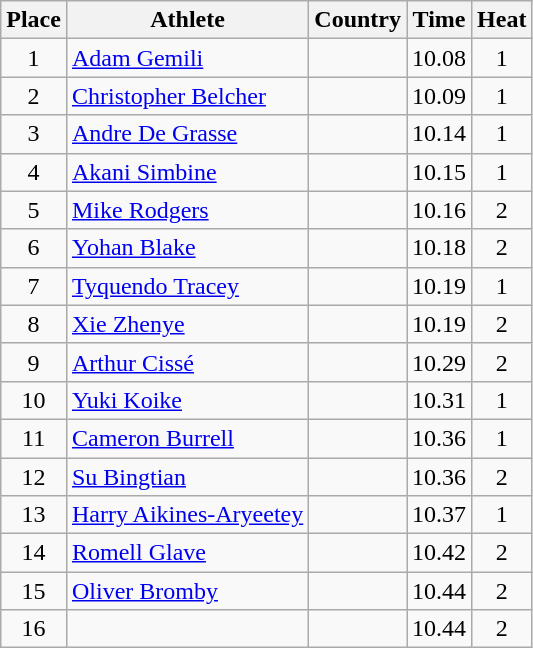<table class="wikitable">
<tr>
<th>Place</th>
<th>Athlete</th>
<th>Country</th>
<th>Time</th>
<th>Heat</th>
</tr>
<tr>
<td align=center>1</td>
<td><a href='#'>Adam Gemili</a></td>
<td></td>
<td>10.08</td>
<td align=center>1</td>
</tr>
<tr>
<td align=center>2</td>
<td><a href='#'>Christopher Belcher</a></td>
<td></td>
<td>10.09</td>
<td align=center>1</td>
</tr>
<tr>
<td align=center>3</td>
<td><a href='#'>Andre De Grasse</a></td>
<td></td>
<td>10.14</td>
<td align=center>1</td>
</tr>
<tr>
<td align=center>4</td>
<td><a href='#'>Akani Simbine</a></td>
<td></td>
<td>10.15</td>
<td align=center>1</td>
</tr>
<tr>
<td align=center>5</td>
<td><a href='#'>Mike Rodgers</a></td>
<td></td>
<td>10.16</td>
<td align=center>2</td>
</tr>
<tr>
<td align=center>6</td>
<td><a href='#'>Yohan Blake</a></td>
<td></td>
<td>10.18</td>
<td align=center>2</td>
</tr>
<tr>
<td align=center>7</td>
<td><a href='#'>Tyquendo Tracey</a></td>
<td></td>
<td>10.19</td>
<td align=center>1</td>
</tr>
<tr>
<td align=center>8</td>
<td><a href='#'>Xie Zhenye</a></td>
<td></td>
<td>10.19</td>
<td align=center>2</td>
</tr>
<tr>
<td align=center>9</td>
<td><a href='#'>Arthur Cissé</a></td>
<td></td>
<td>10.29</td>
<td align=center>2</td>
</tr>
<tr>
<td align=center>10</td>
<td><a href='#'>Yuki Koike</a></td>
<td></td>
<td>10.31</td>
<td align=center>1</td>
</tr>
<tr>
<td align=center>11</td>
<td><a href='#'>Cameron Burrell</a></td>
<td></td>
<td>10.36</td>
<td align=center>1</td>
</tr>
<tr>
<td align=center>12</td>
<td><a href='#'>Su Bingtian</a></td>
<td></td>
<td>10.36</td>
<td align=center>2</td>
</tr>
<tr>
<td align=center>13</td>
<td><a href='#'>Harry Aikines-Aryeetey</a></td>
<td></td>
<td>10.37</td>
<td align=center>1</td>
</tr>
<tr>
<td align=center>14</td>
<td><a href='#'>Romell Glave</a></td>
<td></td>
<td>10.42</td>
<td align=center>2</td>
</tr>
<tr>
<td align=center>15</td>
<td><a href='#'>Oliver Bromby</a></td>
<td></td>
<td>10.44</td>
<td align=center>2</td>
</tr>
<tr>
<td align=center>16</td>
<td></td>
<td></td>
<td>10.44</td>
<td align=center>2</td>
</tr>
</table>
